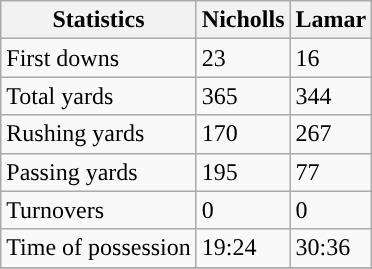<table class="wikitable" style="float: left;">
<tr>
<th>Statistics</th>
<th><strong>Nicholls</strong></th>
<th><strong>Lamar</strong></th>
</tr>
<tr>
<td>First downs</td>
<td>23</td>
<td>16</td>
</tr>
<tr>
<td>Total yards</td>
<td>365</td>
<td>344</td>
</tr>
<tr>
<td>Rushing yards</td>
<td>170</td>
<td>267</td>
</tr>
<tr>
<td>Passing yards</td>
<td>195</td>
<td>77</td>
</tr>
<tr>
<td>Turnovers</td>
<td>0</td>
<td>0</td>
</tr>
<tr>
<td>Time of possession</td>
<td>19:24</td>
<td>30:36</td>
</tr>
<tr>
</tr>
</table>
